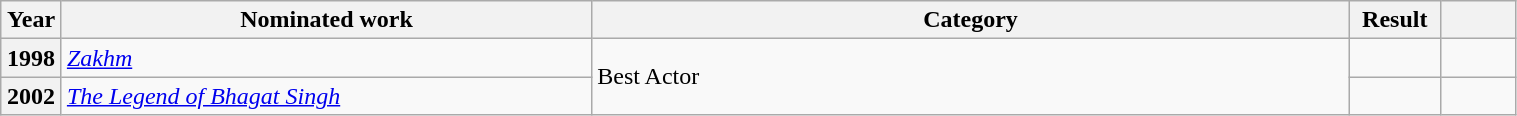<table class="wikitable plainrowheaders" style="width:80%;">
<tr>
<th scope="col" style="width:4%;">Year</th>
<th scope="col" style="width:35%;">Nominated work</th>
<th scope="col" style="width:50%;">Category</th>
<th scope="col" style="width:6%;">Result</th>
<th scope="col" style="width:6%;"></th>
</tr>
<tr>
<th scope="row">1998</th>
<td><em><a href='#'>Zakhm</a></em></td>
<td rowspan="2">Best Actor</td>
<td></td>
<td style="text-align:center;"></td>
</tr>
<tr>
<th scope="row">2002</th>
<td><em><a href='#'>The Legend of Bhagat Singh</a></em></td>
<td></td>
<td style="text-align:center;"></td>
</tr>
</table>
